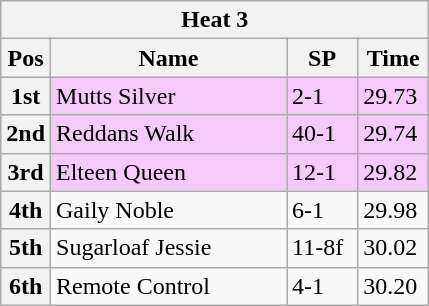<table class="wikitable">
<tr>
<th colspan="6">Heat 3</th>
</tr>
<tr>
<th width=20>Pos</th>
<th width=150>Name</th>
<th width=40>SP</th>
<th width=40>Time</th>
</tr>
<tr style="background: #f4caf9;">
<th>1st</th>
<td>Mutts Silver</td>
<td>2-1</td>
<td>29.73</td>
</tr>
<tr style="background: #f4caf9;">
<th>2nd</th>
<td>Reddans Walk</td>
<td>40-1</td>
<td>29.74</td>
</tr>
<tr style="background: #f4caf9;">
<th>3rd</th>
<td>Elteen Queen</td>
<td>12-1</td>
<td>29.82</td>
</tr>
<tr>
<th>4th</th>
<td>Gaily Noble</td>
<td>6-1</td>
<td>29.98</td>
</tr>
<tr>
<th>5th</th>
<td>Sugarloaf Jessie</td>
<td>11-8f</td>
<td>30.02</td>
</tr>
<tr>
<th>6th</th>
<td>Remote Control</td>
<td>4-1</td>
<td>30.20</td>
</tr>
</table>
